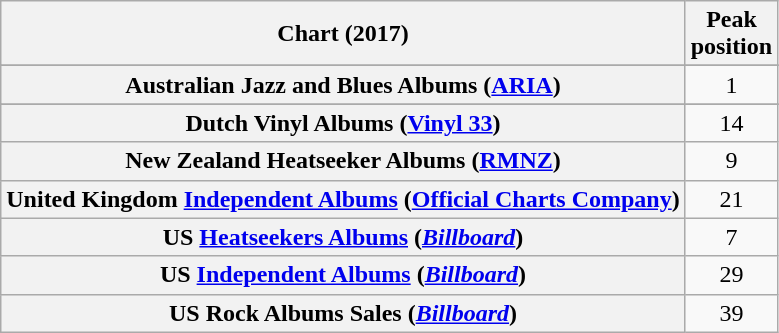<table class="wikitable sortable plainrowheaders" style="text-align:center">
<tr>
<th scope="col">Chart (2017)</th>
<th scope="col">Peak<br> position</th>
</tr>
<tr>
</tr>
<tr>
<th scope="row">Australian Jazz and Blues Albums (<a href='#'>ARIA</a>)</th>
<td>1</td>
</tr>
<tr>
</tr>
<tr>
<th scope="row">Dutch Vinyl Albums (<a href='#'>Vinyl 33</a>)</th>
<td>14</td>
</tr>
<tr>
<th scope="row">New Zealand Heatseeker Albums (<a href='#'>RMNZ</a>)</th>
<td>9</td>
</tr>
<tr>
<th scope="row">United Kingdom <a href='#'>Independent Albums</a> (<a href='#'>Official Charts Company</a>)</th>
<td>21</td>
</tr>
<tr>
<th scope="row">US <a href='#'>Heatseekers Albums</a> (<em><a href='#'>Billboard</a></em>)</th>
<td>7</td>
</tr>
<tr>
<th scope="row">US <a href='#'>Independent Albums</a> (<em><a href='#'>Billboard</a></em>)</th>
<td>29</td>
</tr>
<tr>
<th scope="row">US Rock Albums Sales (<em><a href='#'>Billboard</a></em>)</th>
<td>39</td>
</tr>
</table>
